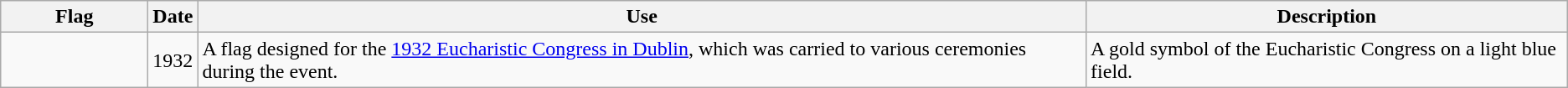<table class="wikitable">
<tr>
<th width=110>Flag</th>
<th width=30>Date</th>
<th>Use</th>
<th>Description</th>
</tr>
<tr>
<td></td>
<td>1932</td>
<td>A flag designed for the <a href='#'>1932 Eucharistic Congress in Dublin</a>, which was carried to various ceremonies during the event.</td>
<td>A gold symbol of the Eucharistic Congress on a light blue field.</td>
</tr>
</table>
